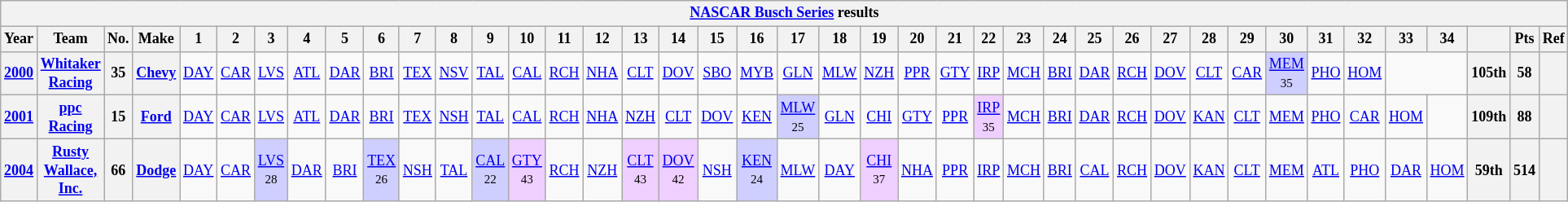<table class="wikitable" style="text-align:center; font-size:75%">
<tr>
<th colspan=42><a href='#'>NASCAR Busch Series</a> results</th>
</tr>
<tr>
<th>Year</th>
<th>Team</th>
<th>No.</th>
<th>Make</th>
<th>1</th>
<th>2</th>
<th>3</th>
<th>4</th>
<th>5</th>
<th>6</th>
<th>7</th>
<th>8</th>
<th>9</th>
<th>10</th>
<th>11</th>
<th>12</th>
<th>13</th>
<th>14</th>
<th>15</th>
<th>16</th>
<th>17</th>
<th>18</th>
<th>19</th>
<th>20</th>
<th>21</th>
<th>22</th>
<th>23</th>
<th>24</th>
<th>25</th>
<th>26</th>
<th>27</th>
<th>28</th>
<th>29</th>
<th>30</th>
<th>31</th>
<th>32</th>
<th>33</th>
<th>34</th>
<th></th>
<th>Pts</th>
<th>Ref</th>
</tr>
<tr>
<th><a href='#'>2000</a></th>
<th><a href='#'>Whitaker Racing</a></th>
<th>35</th>
<th><a href='#'>Chevy</a></th>
<td><a href='#'>DAY</a></td>
<td><a href='#'>CAR</a></td>
<td><a href='#'>LVS</a></td>
<td><a href='#'>ATL</a></td>
<td><a href='#'>DAR</a></td>
<td><a href='#'>BRI</a></td>
<td><a href='#'>TEX</a></td>
<td><a href='#'>NSV</a></td>
<td><a href='#'>TAL</a></td>
<td><a href='#'>CAL</a></td>
<td><a href='#'>RCH</a></td>
<td><a href='#'>NHA</a></td>
<td><a href='#'>CLT</a></td>
<td><a href='#'>DOV</a></td>
<td><a href='#'>SBO</a></td>
<td><a href='#'>MYB</a></td>
<td><a href='#'>GLN</a></td>
<td><a href='#'>MLW</a></td>
<td><a href='#'>NZH</a></td>
<td><a href='#'>PPR</a></td>
<td><a href='#'>GTY</a></td>
<td><a href='#'>IRP</a></td>
<td><a href='#'>MCH</a></td>
<td><a href='#'>BRI</a></td>
<td><a href='#'>DAR</a></td>
<td><a href='#'>RCH</a></td>
<td><a href='#'>DOV</a></td>
<td><a href='#'>CLT</a></td>
<td><a href='#'>CAR</a></td>
<td style="background:#CFCFFF;"><a href='#'>MEM</a><br><small>35</small></td>
<td><a href='#'>PHO</a></td>
<td><a href='#'>HOM</a></td>
<td colspan=2></td>
<th>105th</th>
<th>58</th>
<th></th>
</tr>
<tr>
<th><a href='#'>2001</a></th>
<th><a href='#'>ppc Racing</a></th>
<th>15</th>
<th><a href='#'>Ford</a></th>
<td><a href='#'>DAY</a></td>
<td><a href='#'>CAR</a></td>
<td><a href='#'>LVS</a></td>
<td><a href='#'>ATL</a></td>
<td><a href='#'>DAR</a></td>
<td><a href='#'>BRI</a></td>
<td><a href='#'>TEX</a></td>
<td><a href='#'>NSH</a></td>
<td><a href='#'>TAL</a></td>
<td><a href='#'>CAL</a></td>
<td><a href='#'>RCH</a></td>
<td><a href='#'>NHA</a></td>
<td><a href='#'>NZH</a></td>
<td><a href='#'>CLT</a></td>
<td><a href='#'>DOV</a></td>
<td><a href='#'>KEN</a></td>
<td style="background:#CFCFFF;"><a href='#'>MLW</a><br><small>25</small></td>
<td><a href='#'>GLN</a></td>
<td><a href='#'>CHI</a></td>
<td><a href='#'>GTY</a></td>
<td><a href='#'>PPR</a></td>
<td style="background:#EFCFFF;"><a href='#'>IRP</a><br><small>35</small></td>
<td><a href='#'>MCH</a></td>
<td><a href='#'>BRI</a></td>
<td><a href='#'>DAR</a></td>
<td><a href='#'>RCH</a></td>
<td><a href='#'>DOV</a></td>
<td><a href='#'>KAN</a></td>
<td><a href='#'>CLT</a></td>
<td><a href='#'>MEM</a></td>
<td><a href='#'>PHO</a></td>
<td><a href='#'>CAR</a></td>
<td><a href='#'>HOM</a></td>
<td></td>
<th>109th</th>
<th>88</th>
<th></th>
</tr>
<tr>
<th><a href='#'>2004</a></th>
<th><a href='#'>Rusty Wallace, Inc.</a></th>
<th>66</th>
<th><a href='#'>Dodge</a></th>
<td><a href='#'>DAY</a></td>
<td><a href='#'>CAR</a></td>
<td style="background:#CFCFFF;"><a href='#'>LVS</a><br><small>28</small></td>
<td><a href='#'>DAR</a></td>
<td><a href='#'>BRI</a></td>
<td style="background:#CFCFFF;"><a href='#'>TEX</a><br><small>26</small></td>
<td><a href='#'>NSH</a></td>
<td><a href='#'>TAL</a></td>
<td style="background:#CFCFFF;"><a href='#'>CAL</a><br><small>22</small></td>
<td style="background:#EFCFFF;"><a href='#'>GTY</a><br><small>43</small></td>
<td><a href='#'>RCH</a></td>
<td><a href='#'>NZH</a></td>
<td style="background:#EFCFFF;"><a href='#'>CLT</a><br><small>43</small></td>
<td style="background:#EFCFFF;"><a href='#'>DOV</a><br><small>42</small></td>
<td><a href='#'>NSH</a></td>
<td style="background:#CFCFFF;"><a href='#'>KEN</a><br><small>24</small></td>
<td><a href='#'>MLW</a></td>
<td><a href='#'>DAY</a></td>
<td style="background:#EFCFFF;"><a href='#'>CHI</a><br><small>37</small></td>
<td><a href='#'>NHA</a></td>
<td><a href='#'>PPR</a></td>
<td><a href='#'>IRP</a></td>
<td><a href='#'>MCH</a></td>
<td><a href='#'>BRI</a></td>
<td><a href='#'>CAL</a></td>
<td><a href='#'>RCH</a></td>
<td><a href='#'>DOV</a></td>
<td><a href='#'>KAN</a></td>
<td><a href='#'>CLT</a></td>
<td><a href='#'>MEM</a></td>
<td><a href='#'>ATL</a></td>
<td><a href='#'>PHO</a></td>
<td><a href='#'>DAR</a></td>
<td><a href='#'>HOM</a></td>
<th>59th</th>
<th>514</th>
<th></th>
</tr>
</table>
